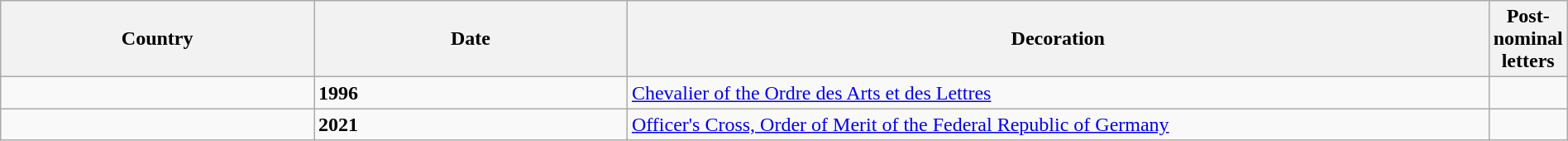<table class="wikitable" style="width:100%;">
<tr>
<th style="width:20%;">Country</th>
<th style="width:20%;">Date</th>
<th style="width:55%;">Decoration</th>
<th style="width:5%;">Post-nominal letters</th>
</tr>
<tr>
<td></td>
<td><strong>1996</strong></td>
<td><a href='#'>Chevalier of the Ordre des Arts et des Lettres</a></td>
<td></td>
</tr>
<tr>
<td></td>
<td><strong>2021</strong></td>
<td><a href='#'>Officer's Cross, Order of Merit of the Federal Republic of Germany</a></td>
<td></td>
</tr>
</table>
